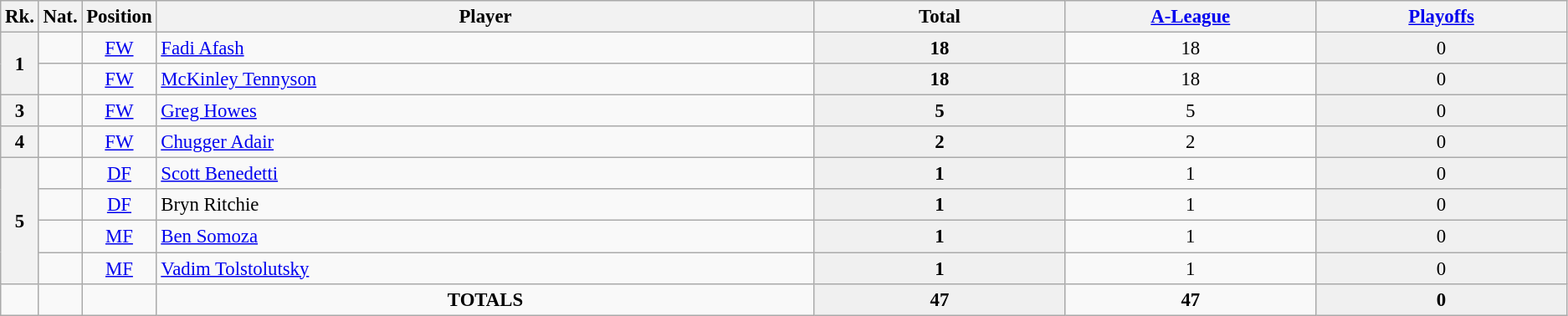<table class="wikitable" style="font-size:95%; text-align:center;">
<tr>
<th width="1%">Rk.</th>
<th width="1%">Nat.</th>
<th width="1%">Position</th>
<th width="42%">Player</th>
<th width=80>Total</th>
<th width=80><a href='#'>A-League</a></th>
<th width=80><a href='#'>Playoffs</a></th>
</tr>
<tr>
<th rowspan="2"><strong>1</strong></th>
<td></td>
<td><a href='#'>FW</a></td>
<td style="text-align: left;"><a href='#'>Fadi Afash</a></td>
<td style="background: #F0F0F0;"><strong>18</strong></td>
<td>18</td>
<td style="background: #F0F0F0;">0</td>
</tr>
<tr>
<td></td>
<td><a href='#'>FW</a></td>
<td style="text-align: left;"><a href='#'>McKinley Tennyson</a></td>
<td style="background: #F0F0F0;"><strong>18</strong></td>
<td>18</td>
<td style="background: #F0F0F0;">0</td>
</tr>
<tr>
<th rowspan="1"><strong>3</strong></th>
<td></td>
<td><a href='#'>FW</a></td>
<td style="text-align: left;"><a href='#'>Greg Howes</a></td>
<td style="background: #F0F0F0;"><strong>5</strong></td>
<td>5</td>
<td style="background: #F0F0F0;">0</td>
</tr>
<tr>
<th rowspan="1"><strong>4</strong></th>
<td></td>
<td><a href='#'>FW</a></td>
<td style="text-align: left;"><a href='#'>Chugger Adair</a></td>
<td style="background: #F0F0F0;"><strong>2</strong></td>
<td>2</td>
<td style="background: #F0F0F0;">0</td>
</tr>
<tr>
<th rowspan="4"><strong>5</strong></th>
<td></td>
<td><a href='#'>DF</a></td>
<td style="text-align: left;"><a href='#'>Scott Benedetti</a></td>
<td style="background: #F0F0F0;"><strong>1</strong></td>
<td>1</td>
<td style="background: #F0F0F0;">0</td>
</tr>
<tr>
<td></td>
<td><a href='#'>DF</a></td>
<td style="text-align: left;">Bryn Ritchie</td>
<td style="background: #F0F0F0;"><strong>1</strong></td>
<td>1</td>
<td style="background: #F0F0F0;">0</td>
</tr>
<tr>
<td></td>
<td><a href='#'>MF</a></td>
<td style="text-align: left;"><a href='#'>Ben Somoza</a></td>
<td style="background: #F0F0F0;"><strong>1</strong></td>
<td>1</td>
<td style="background: #F0F0F0;">0</td>
</tr>
<tr>
<td></td>
<td><a href='#'>MF</a></td>
<td style="text-align: left;"><a href='#'>Vadim Tolstolutsky</a></td>
<td style="background: #F0F0F0;"><strong>1</strong></td>
<td>1</td>
<td style="background: #F0F0F0;">0</td>
</tr>
<tr>
<td></td>
<td></td>
<td></td>
<td><strong>TOTALS</strong></td>
<td style="background: #F0F0F0;"><strong>47</strong></td>
<td><strong>47</strong></td>
<td style="background: #F0F0F0;"><strong>0</strong></td>
</tr>
</table>
